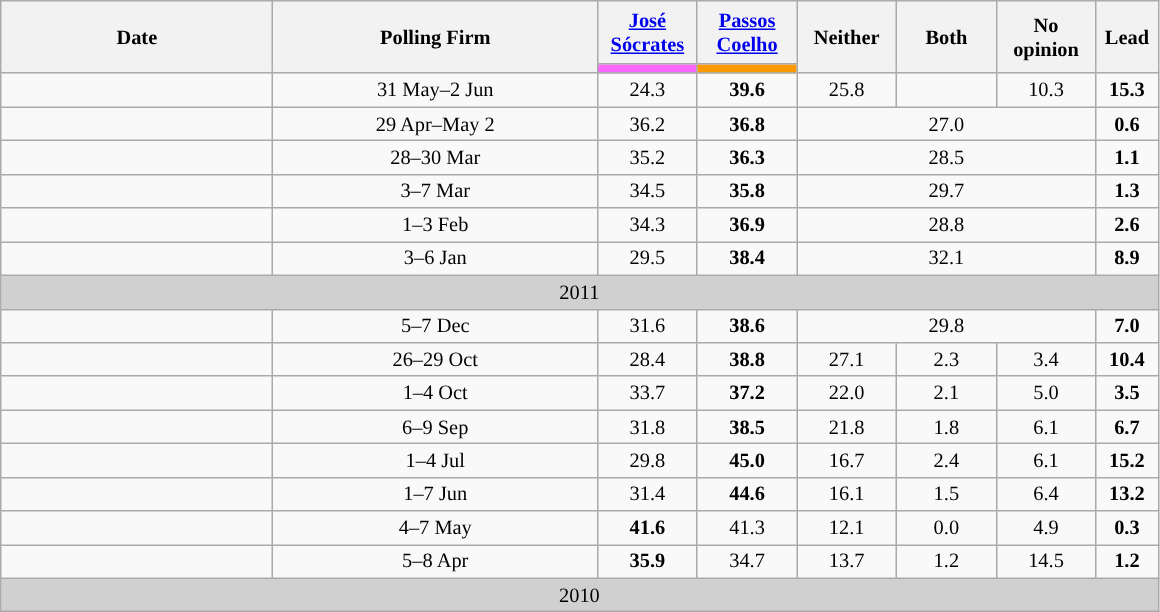<table class="wikitable" style="text-align:center; font-size:85%; line-height:16px;">
<tr style="height:42px;">
<th style="width:175px;" rowspan="2">Date</th>
<th style="width:210px;" rowspan="2">Polling Firm</th>
<th><a href='#'>José<br>Sócrates</a></th>
<th><a href='#'>Passos<br>Coelho</a></th>
<th style="width:60px;" rowspan="2">Neither</th>
<th style="width:60px;" rowspan="2">Both</th>
<th style="width:60px;" rowspan="2">No<br>opinion</th>
<th style="width:35px;" rowspan="2">Lead</th>
</tr>
<tr>
<th style="color:inherit;background:#FF66FF; width:60px;"></th>
<th style="color:inherit;background:#FF9900; width:60px;"></th>
</tr>
<tr>
<td></td>
<td>31 May–2 Jun</td>
<td>24.3</td>
<td><strong>39.6</strong></td>
<td>25.8</td>
<td></td>
<td>10.3</td>
<td style="background:"><strong>15.3</strong></td>
</tr>
<tr>
<td></td>
<td>29 Apr–May 2</td>
<td>36.2</td>
<td><strong>36.8</strong></td>
<td colspan="3">27.0</td>
<td style="background:"><strong>0.6</strong></td>
</tr>
<tr>
<td></td>
<td>28–30 Mar</td>
<td>35.2</td>
<td><strong>36.3</strong></td>
<td colspan="3">28.5</td>
<td style="background:"><strong>1.1</strong></td>
</tr>
<tr>
<td></td>
<td>3–7 Mar</td>
<td>34.5</td>
<td><strong>35.8</strong></td>
<td colspan="3">29.7</td>
<td style="background:"><strong>1.3</strong></td>
</tr>
<tr>
<td></td>
<td>1–3 Feb</td>
<td>34.3</td>
<td><strong>36.9</strong></td>
<td colspan="3">28.8</td>
<td style="background:"><strong>2.6</strong></td>
</tr>
<tr>
<td></td>
<td>3–6 Jan</td>
<td>29.5</td>
<td><strong>38.4</strong></td>
<td colspan="3">32.1</td>
<td style="background:"><strong>8.9</strong></td>
</tr>
<tr>
<td colspan="8" style="background:#D0D0D0; color:black">2011</td>
</tr>
<tr>
<td></td>
<td>5–7 Dec</td>
<td>31.6</td>
<td><strong>38.6</strong></td>
<td colspan="3">29.8</td>
<td style="background:"><strong>7.0</strong></td>
</tr>
<tr>
<td></td>
<td>26–29 Oct</td>
<td>28.4</td>
<td><strong>38.8</strong></td>
<td>27.1</td>
<td>2.3</td>
<td>3.4</td>
<td style="background:"><strong>10.4</strong></td>
</tr>
<tr>
<td></td>
<td>1–4 Oct</td>
<td>33.7</td>
<td><strong>37.2</strong></td>
<td>22.0</td>
<td>2.1</td>
<td>5.0</td>
<td style="background:"><strong>3.5</strong></td>
</tr>
<tr>
<td></td>
<td>6–9 Sep</td>
<td>31.8</td>
<td><strong>38.5</strong></td>
<td>21.8</td>
<td>1.8</td>
<td>6.1</td>
<td style="background:"><strong>6.7</strong></td>
</tr>
<tr>
<td></td>
<td>1–4 Jul</td>
<td>29.8</td>
<td><strong>45.0</strong></td>
<td>16.7</td>
<td>2.4</td>
<td>6.1</td>
<td style="background:"><strong>15.2</strong></td>
</tr>
<tr>
<td></td>
<td>1–7 Jun</td>
<td>31.4</td>
<td><strong>44.6</strong></td>
<td>16.1</td>
<td>1.5</td>
<td>6.4</td>
<td style="background:"><strong>13.2</strong></td>
</tr>
<tr>
<td></td>
<td>4–7 May</td>
<td><strong>41.6</strong></td>
<td>41.3</td>
<td>12.1</td>
<td>0.0</td>
<td>4.9</td>
<td style="background:"><strong>0.3</strong></td>
</tr>
<tr>
<td></td>
<td>5–8 Apr</td>
<td><strong>35.9</strong></td>
<td>34.7</td>
<td>13.7</td>
<td>1.2</td>
<td>14.5</td>
<td style="background:"><strong>1.2</strong></td>
</tr>
<tr>
<td colspan="8" style="background:#D0D0D0; color:black">2010</td>
</tr>
</table>
